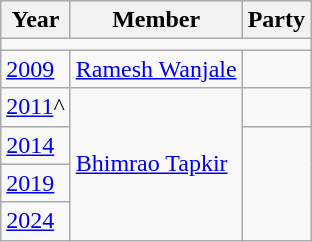<table class="wikitable">
<tr>
<th>Year</th>
<th>Member</th>
<th colspan="2">Party</th>
</tr>
<tr>
<td colspan="4"></td>
</tr>
<tr>
<td><a href='#'>2009</a></td>
<td><a href='#'>Ramesh Wanjale</a></td>
<td></td>
</tr>
<tr>
<td><a href='#'>2011</a>^</td>
<td rowspan="4"><a href='#'>Bhimrao Tapkir</a></td>
<td></td>
</tr>
<tr>
<td><a href='#'>2014</a></td>
</tr>
<tr>
<td><a href='#'>2019</a></td>
</tr>
<tr>
<td><a href='#'>2024</a></td>
</tr>
</table>
